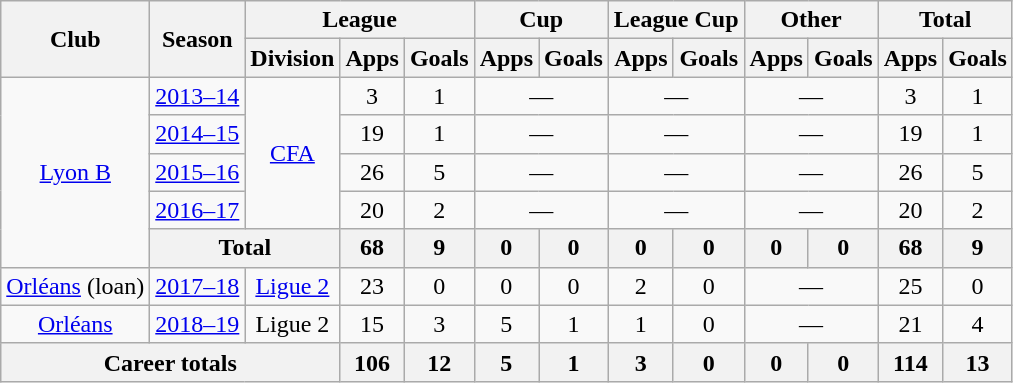<table class="wikitable" style="text-align: center">
<tr>
<th rowspan="2">Club</th>
<th rowspan="2">Season</th>
<th colspan="3">League</th>
<th colspan="2">Cup</th>
<th colspan="2">League Cup</th>
<th colspan="2">Other</th>
<th colspan="2">Total</th>
</tr>
<tr>
<th>Division</th>
<th>Apps</th>
<th>Goals</th>
<th>Apps</th>
<th>Goals</th>
<th>Apps</th>
<th>Goals</th>
<th>Apps</th>
<th>Goals</th>
<th>Apps</th>
<th>Goals</th>
</tr>
<tr>
<td rowspan="5"><a href='#'>Lyon B</a></td>
<td><a href='#'>2013–14</a></td>
<td rowspan="4"><a href='#'>CFA</a></td>
<td>3</td>
<td>1</td>
<td colspan="2">—</td>
<td colspan="2">—</td>
<td colspan="2">—</td>
<td>3</td>
<td>1</td>
</tr>
<tr>
<td><a href='#'>2014–15</a></td>
<td>19</td>
<td>1</td>
<td colspan="2">—</td>
<td colspan="2">—</td>
<td colspan="2">—</td>
<td>19</td>
<td>1</td>
</tr>
<tr>
<td><a href='#'>2015–16</a></td>
<td>26</td>
<td>5</td>
<td colspan="2">—</td>
<td colspan="2">—</td>
<td colspan="2">—</td>
<td>26</td>
<td>5</td>
</tr>
<tr>
<td><a href='#'>2016–17</a></td>
<td>20</td>
<td>2</td>
<td colspan="2">—</td>
<td colspan="2">—</td>
<td colspan="2">—</td>
<td>20</td>
<td>2</td>
</tr>
<tr>
<th colspan="2">Total</th>
<th>68</th>
<th>9</th>
<th>0</th>
<th>0</th>
<th>0</th>
<th>0</th>
<th>0</th>
<th>0</th>
<th>68</th>
<th>9</th>
</tr>
<tr>
<td><a href='#'>Orléans</a> (loan)</td>
<td><a href='#'>2017–18</a></td>
<td><a href='#'>Ligue 2</a></td>
<td>23</td>
<td>0</td>
<td>0</td>
<td>0</td>
<td>2</td>
<td>0</td>
<td colspan="2">—</td>
<td>25</td>
<td>0</td>
</tr>
<tr>
<td><a href='#'>Orléans</a></td>
<td><a href='#'>2018–19</a></td>
<td>Ligue 2</td>
<td>15</td>
<td>3</td>
<td>5</td>
<td>1</td>
<td>1</td>
<td>0</td>
<td colspan="2">—</td>
<td>21</td>
<td>4</td>
</tr>
<tr>
<th colspan="3">Career totals</th>
<th>106</th>
<th>12</th>
<th>5</th>
<th>1</th>
<th>3</th>
<th>0</th>
<th>0</th>
<th>0</th>
<th>114</th>
<th>13</th>
</tr>
</table>
